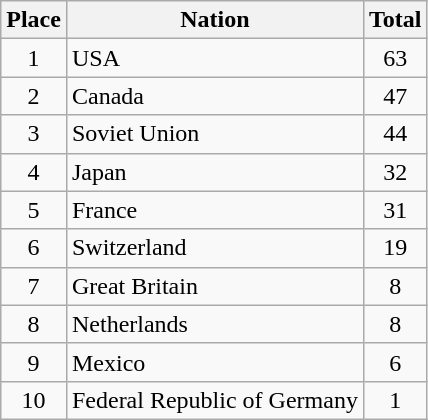<table class="wikitable sortable" style="text-align: center">
<tr>
<th>Place</th>
<th>Nation</th>
<th>Total</th>
</tr>
<tr>
<td>1</td>
<td align=left> USA</td>
<td>63</td>
</tr>
<tr>
<td>2</td>
<td align=left> Canada</td>
<td>47</td>
</tr>
<tr>
<td>3</td>
<td align=left> Soviet Union</td>
<td>44</td>
</tr>
<tr>
<td>4</td>
<td align=left> Japan</td>
<td>32</td>
</tr>
<tr>
<td>5</td>
<td align=left> France</td>
<td>31</td>
</tr>
<tr>
<td>6</td>
<td align=left> Switzerland</td>
<td>19</td>
</tr>
<tr>
<td>7</td>
<td align=left> Great Britain</td>
<td>8</td>
</tr>
<tr>
<td>8</td>
<td align=left> Netherlands</td>
<td>8</td>
</tr>
<tr>
<td>9</td>
<td align=left> Mexico</td>
<td>6</td>
</tr>
<tr>
<td>10</td>
<td align=left> Federal Republic of Germany</td>
<td>1</td>
</tr>
</table>
